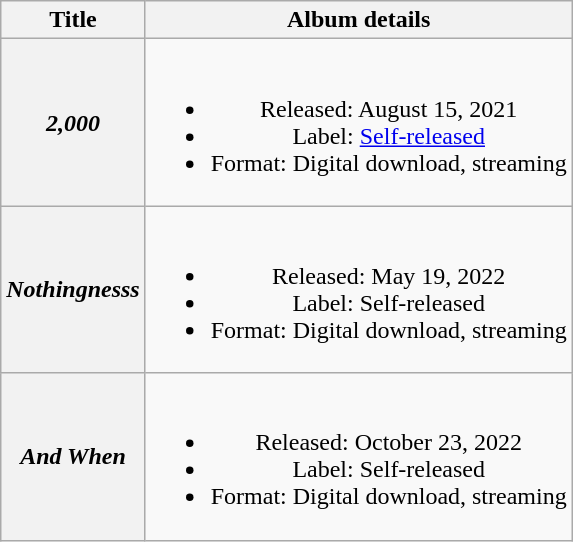<table class="wikitable plainrowheaders" style="text-align:center;">
<tr>
<th scope="col">Title</th>
<th scope="col">Album details</th>
</tr>
<tr>
<th scope="row"><em>2,000</em></th>
<td><br><ul><li>Released: August 15, 2021</li><li>Label: <a href='#'>Self-released</a></li><li>Format: Digital download, streaming</li></ul></td>
</tr>
<tr>
<th scope="row"><em>Nothingnesss</em></th>
<td><br><ul><li>Released: May 19, 2022</li><li>Label: Self-released</li><li>Format: Digital download, streaming</li></ul></td>
</tr>
<tr>
<th scope="row"><em>And When</em></th>
<td><br><ul><li>Released: October 23, 2022</li><li>Label: Self-released</li><li>Format: Digital download, streaming</li></ul></td>
</tr>
</table>
